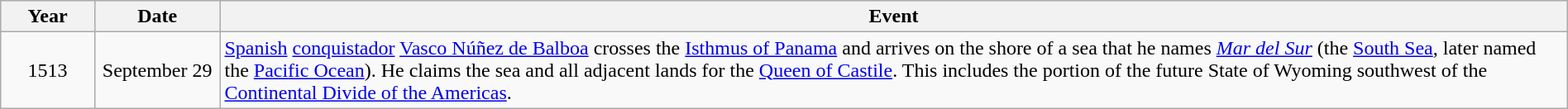<table class="wikitable" style="width:100%;">
<tr>
<th style="width:6%">Year</th>
<th style="width:8%">Date</th>
<th style="width:86%">Event</th>
</tr>
<tr>
<td align=center>1513</td>
<td align=center>September 29</td>
<td><a href='#'>Spanish</a> <a href='#'>conquistador</a> <a href='#'>Vasco Núñez de Balboa</a> crosses the <a href='#'>Isthmus of Panama</a> and arrives on the shore of a sea that he names <em><a href='#'>Mar del Sur</a></em> (the <a href='#'>South Sea</a>, later named the <a href='#'>Pacific Ocean</a>).  He claims the sea and all adjacent lands for the <a href='#'>Queen of Castile</a>.  This includes the portion of the future State of Wyoming southwest of the <a href='#'>Continental Divide of the Americas</a>.</td>
</tr>
</table>
